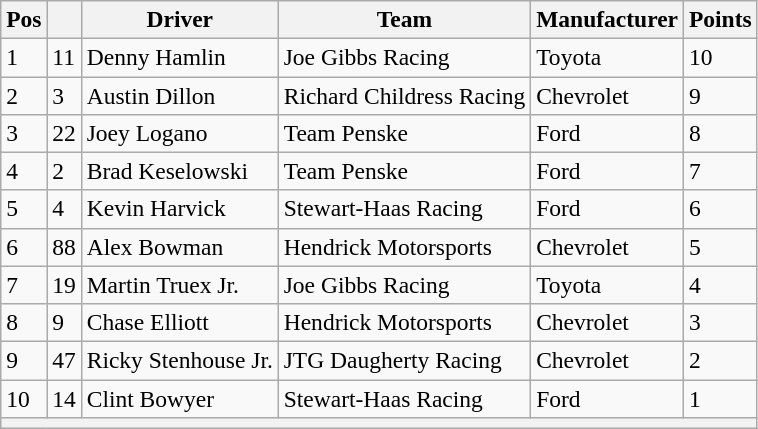<table class="wikitable" style="font-size:98%">
<tr>
<th>Pos</th>
<th></th>
<th>Driver</th>
<th>Team</th>
<th>Manufacturer</th>
<th>Points</th>
</tr>
<tr>
<td>1</td>
<td>11</td>
<td>Denny Hamlin</td>
<td>Joe Gibbs Racing</td>
<td>Toyota</td>
<td>10</td>
</tr>
<tr>
<td>2</td>
<td>3</td>
<td>Austin Dillon</td>
<td>Richard Childress Racing</td>
<td>Chevrolet</td>
<td>9</td>
</tr>
<tr>
<td>3</td>
<td>22</td>
<td>Joey Logano</td>
<td>Team Penske</td>
<td>Ford</td>
<td>8</td>
</tr>
<tr>
<td>4</td>
<td>2</td>
<td>Brad Keselowski</td>
<td>Team Penske</td>
<td>Ford</td>
<td>7</td>
</tr>
<tr>
<td>5</td>
<td>4</td>
<td>Kevin Harvick</td>
<td>Stewart-Haas Racing</td>
<td>Ford</td>
<td>6</td>
</tr>
<tr>
<td>6</td>
<td>88</td>
<td>Alex Bowman</td>
<td>Hendrick Motorsports</td>
<td>Chevrolet</td>
<td>5</td>
</tr>
<tr>
<td>7</td>
<td>19</td>
<td>Martin Truex Jr.</td>
<td>Joe Gibbs Racing</td>
<td>Toyota</td>
<td>4</td>
</tr>
<tr>
<td>8</td>
<td>9</td>
<td>Chase Elliott</td>
<td>Hendrick Motorsports</td>
<td>Chevrolet</td>
<td>3</td>
</tr>
<tr>
<td>9</td>
<td>47</td>
<td>Ricky Stenhouse Jr.</td>
<td>JTG Daugherty Racing</td>
<td>Chevrolet</td>
<td>2</td>
</tr>
<tr>
<td>10</td>
<td>14</td>
<td>Clint Bowyer</td>
<td>Stewart-Haas Racing</td>
<td>Ford</td>
<td>1</td>
</tr>
<tr>
<th colspan="6"></th>
</tr>
</table>
